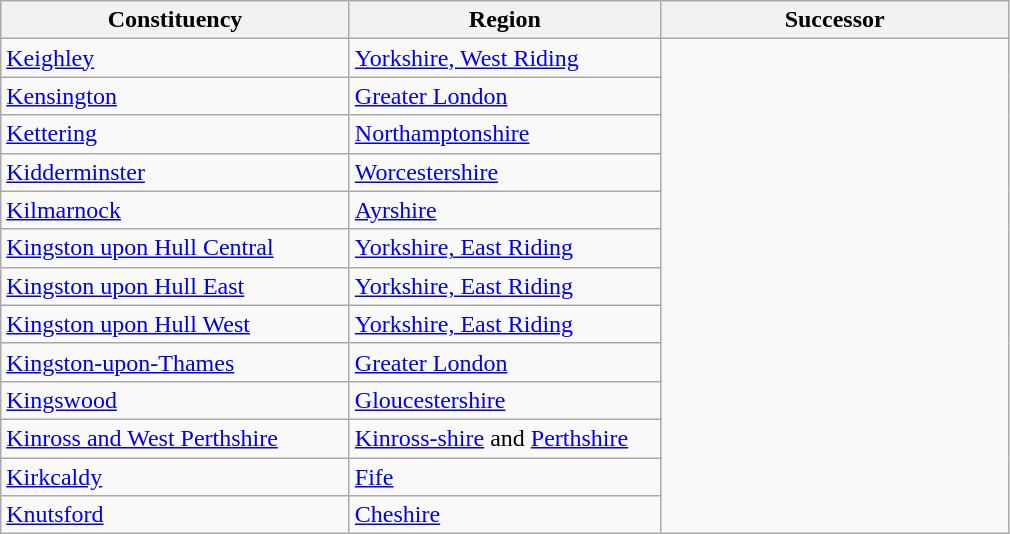<table class="wikitable">
<tr>
<th width="225px">Constituency</th>
<th width="200px">Region</th>
<th width="225px">Successor</th>
</tr>
<tr>
<td><a href='#'>Keighley</a></td>
<td><a href='#'>Yorkshire, West Riding</a></td>
</tr>
<tr>
<td><a href='#'>Kensington</a></td>
<td><a href='#'>Greater London</a></td>
</tr>
<tr>
<td><a href='#'>Kettering</a></td>
<td><a href='#'>Northamptonshire</a></td>
</tr>
<tr>
<td><a href='#'>Kidderminster</a></td>
<td><a href='#'>Worcestershire</a></td>
</tr>
<tr>
<td><a href='#'>Kilmarnock</a></td>
<td><a href='#'>Ayrshire</a></td>
</tr>
<tr>
<td><a href='#'>Kingston upon Hull Central</a></td>
<td><a href='#'>Yorkshire, East Riding</a></td>
</tr>
<tr>
<td><a href='#'>Kingston upon Hull East</a></td>
<td><a href='#'>Yorkshire, East Riding</a></td>
</tr>
<tr>
<td><a href='#'>Kingston upon Hull West</a></td>
<td><a href='#'>Yorkshire, East Riding</a></td>
</tr>
<tr>
<td><a href='#'>Kingston-upon-Thames</a></td>
<td><a href='#'>Greater London</a></td>
</tr>
<tr>
<td><a href='#'>Kingswood</a></td>
<td><a href='#'>Gloucestershire</a></td>
</tr>
<tr>
<td><a href='#'>Kinross and West Perthshire</a></td>
<td><a href='#'>Kinross-shire</a> and <a href='#'>Perthshire</a></td>
</tr>
<tr>
<td><a href='#'>Kirkcaldy</a></td>
<td><a href='#'>Fife</a></td>
</tr>
<tr>
<td><a href='#'>Knutsford</a></td>
<td><a href='#'>Cheshire</a></td>
</tr>
</table>
